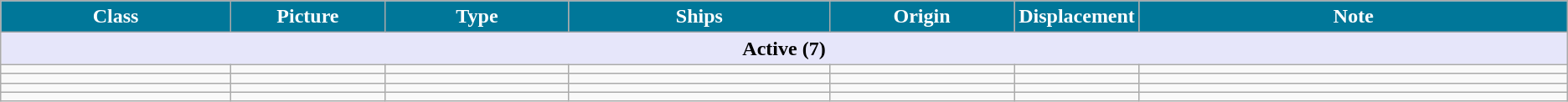<table class="wikitable">
<tr>
<th style="color: white; background:#079; width:15%;">Class</th>
<th style="color: white; background:#079; width:10%;">Picture</th>
<th style="color: white; background:#079; width:12%;">Type</th>
<th style="color: white; background:#079; width:17%;">Ships</th>
<th style="color: white; background:#079; width:12%;">Origin</th>
<th style="color: white; background:#079; width:6%;">Displacement</th>
<th style="color: white; background:#079; width:28%;">Note</th>
</tr>
<tr>
<th colspan="7" style="background: lavender;">Active (7)</th>
</tr>
<tr>
<td></td>
<td></td>
<td></td>
<td></td>
<td></td>
<td></td>
<td></td>
</tr>
<tr>
<td></td>
<td></td>
<td></td>
<td></td>
<td></td>
<td></td>
<td></td>
</tr>
<tr>
<td></td>
<td></td>
<td></td>
<td></td>
<td></td>
<td></td>
<td></td>
</tr>
<tr>
<td></td>
<td></td>
<td></td>
<td></td>
<td></td>
<td></td>
<td></td>
</tr>
</table>
